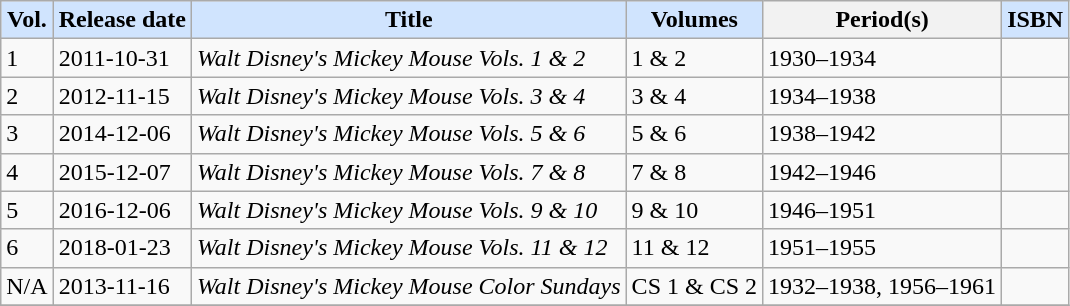<table class="wikitable sortable">
<tr>
<th style="background-color:#D0E4FE" data-sort-type-"number">Vol.</th>
<th style="background-color:#D0E4FE">Release date</th>
<th style="background-color:#D0E4FE">Title</th>
<th style="background-color:#D0E4FE">Volumes</th>
<th style=″background-color:#DOE4FE″>Period(s)</th>
<th style="background-color:#D0E4FE">ISBN</th>
</tr>
<tr>
<td>1</td>
<td>2011-10-31</td>
<td><em>Walt Disney's Mickey Mouse Vols. 1 & 2</em></td>
<td>1 & 2</td>
<td>1930–1934</td>
<td></td>
</tr>
<tr>
<td>2</td>
<td>2012-11-15</td>
<td><em>Walt Disney's Mickey Mouse Vols. 3 & 4</em></td>
<td>3 & 4</td>
<td>1934–1938</td>
<td></td>
</tr>
<tr>
<td>3</td>
<td>2014-12-06</td>
<td><em>Walt Disney's Mickey Mouse Vols. 5 & 6</em></td>
<td>5 & 6</td>
<td>1938–1942</td>
<td></td>
</tr>
<tr>
<td>4</td>
<td>2015-12-07</td>
<td><em>Walt Disney's Mickey Mouse Vols. 7 & 8</em></td>
<td>7 & 8</td>
<td>1942–1946</td>
<td></td>
</tr>
<tr>
<td>5</td>
<td>2016-12-06</td>
<td><em>Walt Disney's Mickey Mouse Vols. 9 & 10</em></td>
<td>9 & 10</td>
<td>1946–1951</td>
<td></td>
</tr>
<tr>
<td>6</td>
<td>2018-01-23</td>
<td><em>Walt Disney's Mickey Mouse Vols. 11 & 12</em></td>
<td>11 & 12</td>
<td>1951–1955</td>
<td></td>
</tr>
<tr>
<td>N/A</td>
<td>2013-11-16</td>
<td><em>Walt Disney's Mickey Mouse Color Sundays</em></td>
<td>CS 1 & CS 2</td>
<td>1932–1938, 1956–1961</td>
<td></td>
</tr>
<tr>
</tr>
</table>
